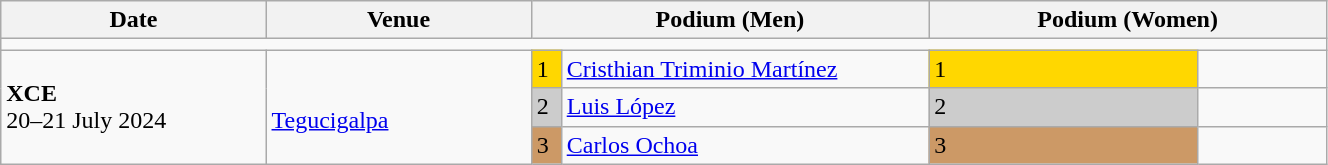<table class="wikitable" width=70%>
<tr>
<th>Date</th>
<th width=20%>Venue</th>
<th colspan=2 width=30%>Podium (Men)</th>
<th colspan=2 width=30%>Podium (Women)</th>
</tr>
<tr>
<td colspan=6></td>
</tr>
<tr>
<td rowspan=3><strong>XCE</strong> <br> 20–21 July 2024</td>
<td rowspan=3><br><a href='#'>Tegucigalpa</a></td>
<td bgcolor=FFD700>1</td>
<td><a href='#'>Cristhian Triminio Martínez</a></td>
<td bgcolor=FFD700>1</td>
<td></td>
</tr>
<tr>
<td bgcolor=CCCCCC>2</td>
<td><a href='#'>Luis López</a></td>
<td bgcolor=CCCCCC>2</td>
<td></td>
</tr>
<tr>
<td bgcolor=CC9966>3</td>
<td><a href='#'>Carlos Ochoa</a></td>
<td bgcolor=CC9966>3</td>
<td></td>
</tr>
</table>
